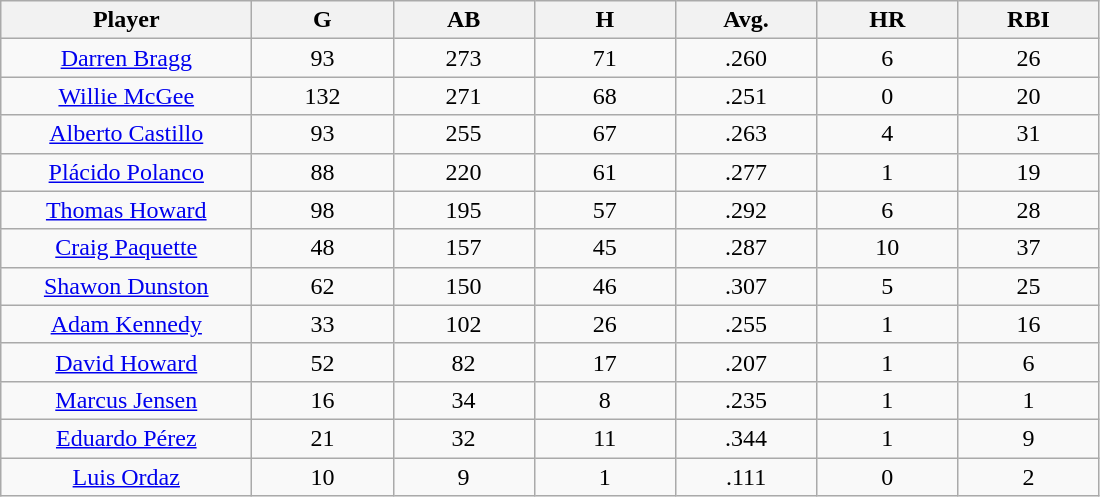<table class="wikitable sortable">
<tr>
<th bgcolor="#DDDDFF" width="16%">Player</th>
<th bgcolor="#DDDDFF" width="9%">G</th>
<th bgcolor="#DDDDFF" width="9%">AB</th>
<th bgcolor="#DDDDFF" width="9%">H</th>
<th bgcolor="#DDDDFF" width="9%">Avg.</th>
<th bgcolor="#DDDDFF" width="9%">HR</th>
<th bgcolor="#DDDDFF" width="9%">RBI</th>
</tr>
<tr align="center">
<td><a href='#'>Darren Bragg</a></td>
<td>93</td>
<td>273</td>
<td>71</td>
<td>.260</td>
<td>6</td>
<td>26</td>
</tr>
<tr align=center>
<td><a href='#'>Willie McGee</a></td>
<td>132</td>
<td>271</td>
<td>68</td>
<td>.251</td>
<td>0</td>
<td>20</td>
</tr>
<tr align=center>
<td><a href='#'>Alberto Castillo</a></td>
<td>93</td>
<td>255</td>
<td>67</td>
<td>.263</td>
<td>4</td>
<td>31</td>
</tr>
<tr align=center>
<td><a href='#'>Plácido Polanco</a></td>
<td>88</td>
<td>220</td>
<td>61</td>
<td>.277</td>
<td>1</td>
<td>19</td>
</tr>
<tr align=center>
<td><a href='#'>Thomas Howard</a></td>
<td>98</td>
<td>195</td>
<td>57</td>
<td>.292</td>
<td>6</td>
<td>28</td>
</tr>
<tr align=center>
<td><a href='#'>Craig Paquette</a></td>
<td>48</td>
<td>157</td>
<td>45</td>
<td>.287</td>
<td>10</td>
<td>37</td>
</tr>
<tr align=center>
<td><a href='#'>Shawon Dunston</a></td>
<td>62</td>
<td>150</td>
<td>46</td>
<td>.307</td>
<td>5</td>
<td>25</td>
</tr>
<tr align=center>
<td><a href='#'>Adam Kennedy</a></td>
<td>33</td>
<td>102</td>
<td>26</td>
<td>.255</td>
<td>1</td>
<td>16</td>
</tr>
<tr align=center>
<td><a href='#'>David Howard</a></td>
<td>52</td>
<td>82</td>
<td>17</td>
<td>.207</td>
<td>1</td>
<td>6</td>
</tr>
<tr align=center>
<td><a href='#'>Marcus Jensen</a></td>
<td>16</td>
<td>34</td>
<td>8</td>
<td>.235</td>
<td>1</td>
<td>1</td>
</tr>
<tr align=center>
<td><a href='#'>Eduardo Pérez</a></td>
<td>21</td>
<td>32</td>
<td>11</td>
<td>.344</td>
<td>1</td>
<td>9</td>
</tr>
<tr align=center>
<td><a href='#'>Luis Ordaz</a></td>
<td>10</td>
<td>9</td>
<td>1</td>
<td>.111</td>
<td>0</td>
<td>2</td>
</tr>
</table>
